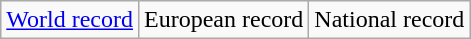<table class="wikitable">
<tr>
<td><a href='#'>World record</a></td>
<td>European record</td>
<td>National record</td>
</tr>
</table>
